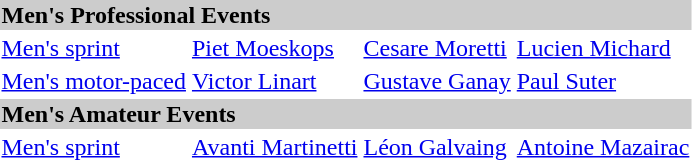<table>
<tr bgcolor="#cccccc">
<td colspan=7><strong>Men's Professional Events</strong></td>
</tr>
<tr>
<td><a href='#'>Men's sprint</a> <br></td>
<td><a href='#'>Piet Moeskops</a><br></td>
<td><a href='#'>Cesare Moretti</a><br></td>
<td><a href='#'>Lucien Michard</a><br></td>
</tr>
<tr>
<td><a href='#'>Men's motor-paced</a><br></td>
<td><a href='#'>Victor Linart</a><br></td>
<td><a href='#'>Gustave Ganay</a><br></td>
<td><a href='#'>Paul Suter</a><br></td>
</tr>
<tr bgcolor="#cccccc">
<td colspan=7><strong>Men's Amateur Events</strong></td>
</tr>
<tr>
<td><a href='#'>Men's sprint</a> <br></td>
<td><a href='#'>Avanti Martinetti</a> <br></td>
<td><a href='#'>Léon Galvaing</a> <br></td>
<td><a href='#'>Antoine Mazairac</a> <br></td>
</tr>
</table>
